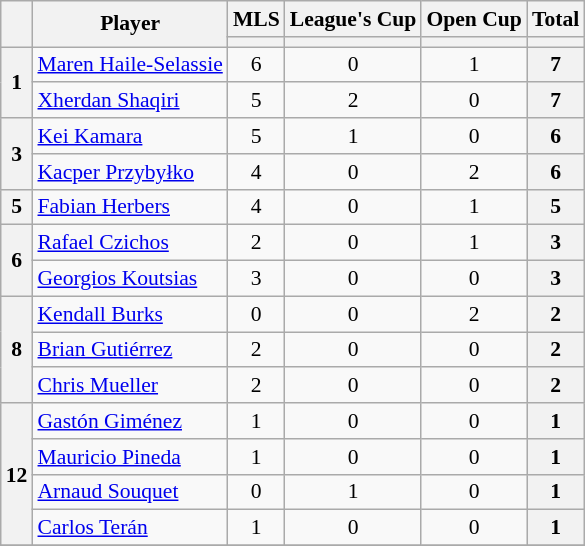<table class="wikitable sortable" style="text-align:center; font-size:90%">
<tr>
<th rowspan="2"></th>
<th rowspan="2">Player</th>
<th colspan="1">MLS</th>
<th colspan="1">League's Cup</th>
<th colspan="1">Open Cup</th>
<th colspan="1">Total</th>
</tr>
<tr>
<th></th>
<th></th>
<th></th>
<th></th>
</tr>
<tr>
<th rowspan="2">1</th>
<td style="text-align:left;" data-sort-value="Haile-Selassie, Maren"> <a href='#'>Maren Haile-Selassie</a><br></td>
<td>6<br></td>
<td>0<br></td>
<td>1<br></td>
<th>7</th>
</tr>
<tr>
<td style="text-align:left;" data-sort-value="Shaqiri, Xherdan"> <a href='#'>Xherdan Shaqiri</a><br></td>
<td>5<br></td>
<td>2<br></td>
<td>0<br></td>
<th>7</th>
</tr>
<tr>
<th rowspan="2">3</th>
<td style="text-align:left;" data-sort-value="Kamara, Kei"> <a href='#'>Kei Kamara</a><br></td>
<td>5<br></td>
<td>1<br></td>
<td>0<br></td>
<th>6</th>
</tr>
<tr>
<td style="text-align:left;" data-sort-value="Przybyłko, Kacper"> <a href='#'>Kacper Przybyłko</a><br></td>
<td>4<br></td>
<td>0<br></td>
<td>2<br></td>
<th>6</th>
</tr>
<tr>
<th>5</th>
<td style="text-align:left;" data-sort-value="Herbers, Fabian"> <a href='#'>Fabian Herbers</a><br></td>
<td>4<br></td>
<td>0<br></td>
<td>1<br></td>
<th>5</th>
</tr>
<tr>
<th rowspan="2">6</th>
<td style="text-align:left;" data-sort-value="Czichos, Rafael"> <a href='#'>Rafael Czichos</a><br></td>
<td>2<br></td>
<td>0<br></td>
<td>1<br></td>
<th>3</th>
</tr>
<tr>
<td style="text-align:left;" data-sort-value="Koutsias, Georgios"> <a href='#'>Georgios Koutsias</a><br></td>
<td>3<br></td>
<td>0<br></td>
<td>0<br></td>
<th>3</th>
</tr>
<tr>
<th rowspan="3">8</th>
<td style="text-align:left;" data-sort-value="Burks, Kendall"> <a href='#'>Kendall Burks</a><br></td>
<td>0<br></td>
<td>0<br></td>
<td>2<br></td>
<th>2</th>
</tr>
<tr>
<td style="text-align:left;" data-sort-value="Gutiérrez, Brian"> <a href='#'>Brian Gutiérrez</a><br></td>
<td>2<br></td>
<td>0<br></td>
<td>0<br></td>
<th>2</th>
</tr>
<tr>
<td style="text-align:left;" data-sort-value="Mueller, Chris"> <a href='#'>Chris Mueller</a><br></td>
<td>2<br></td>
<td>0<br></td>
<td>0<br></td>
<th>2</th>
</tr>
<tr>
<th rowspan="4">12</th>
<td style="text-align:left;" data-sort-value="Gimenez, Gaston"> <a href='#'>Gastón Giménez</a><br></td>
<td>1<br></td>
<td>0<br></td>
<td>0<br></td>
<th>1</th>
</tr>
<tr>
<td style="text-align:left;" data-sort-value="Pineda, Mauricio"> <a href='#'>Mauricio Pineda</a><br></td>
<td>1<br></td>
<td>0<br></td>
<td>0<br></td>
<th>1</th>
</tr>
<tr>
<td style="text-align:left;" data-sort-value="Souquet, Arnaud"> <a href='#'>Arnaud Souquet</a><br></td>
<td>0<br></td>
<td>1<br></td>
<td>0<br></td>
<th>1</th>
</tr>
<tr>
<td style="text-align:left;" data-sort-value="Terán, Carlos"> <a href='#'>Carlos Terán</a><br></td>
<td>1<br></td>
<td>0<br></td>
<td>0<br></td>
<th>1</th>
</tr>
<tr>
</tr>
</table>
